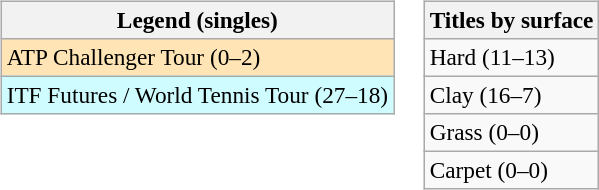<table>
<tr valign=top>
<td><br><table class=wikitable style=font-size:97%>
<tr>
<th>Legend (singles)</th>
</tr>
<tr bgcolor=moccasin>
<td>ATP Challenger Tour (0–2)</td>
</tr>
<tr bgcolor=#cffcff>
<td>ITF Futures / World Tennis Tour (27–18)</td>
</tr>
</table>
</td>
<td><br><table class=wikitable style=font-size:97%>
<tr>
<th>Titles by surface</th>
</tr>
<tr>
<td>Hard (11–13)</td>
</tr>
<tr>
<td>Clay (16–7)</td>
</tr>
<tr>
<td>Grass (0–0)</td>
</tr>
<tr>
<td>Carpet (0–0)</td>
</tr>
</table>
</td>
</tr>
</table>
